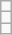<table class="wikitable">
<tr>
<td></td>
</tr>
<tr>
<td></td>
</tr>
<tr>
<td></td>
</tr>
</table>
